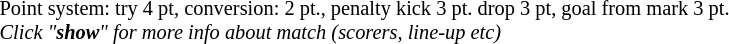<table width=100%>
<tr>
<td align=left width=60% style="font-size: 85%">Point system: try 4 pt, conversion: 2 pt., penalty kick 3 pt. drop 3 pt, goal from mark 3 pt. <br><em>Click "<strong>show</strong>" for more info about match (scorers, line-up etc)</em></td>
</tr>
</table>
